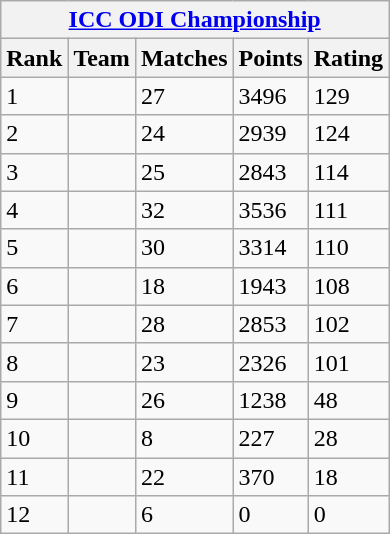<table class="wikitable">
<tr>
<th colspan="5"><a href='#'>ICC ODI Championship</a> </th>
</tr>
<tr>
<th>Rank</th>
<th>Team</th>
<th>Matches</th>
<th>Points</th>
<th>Rating</th>
</tr>
<tr>
<td>1</td>
<td style="text-align:left;"></td>
<td>27</td>
<td>3496</td>
<td>129</td>
</tr>
<tr>
<td>2</td>
<td style="text-align:left;"></td>
<td>24</td>
<td>2939</td>
<td>124</td>
</tr>
<tr>
<td>3</td>
<td style="text-align:left;"></td>
<td>25</td>
<td>2843</td>
<td>114</td>
</tr>
<tr>
<td>4</td>
<td style="text-align:left;"></td>
<td>32</td>
<td>3536</td>
<td>111</td>
</tr>
<tr>
<td>5</td>
<td style="text-align:left;"></td>
<td>30</td>
<td>3314</td>
<td>110</td>
</tr>
<tr>
<td>6</td>
<td style="text-align:left;"></td>
<td>18</td>
<td>1943</td>
<td>108</td>
</tr>
<tr>
<td>7</td>
<td style="text-align:left;"></td>
<td>28</td>
<td>2853</td>
<td>102</td>
</tr>
<tr>
<td>8</td>
<td style="text-align:left;"></td>
<td>23</td>
<td>2326</td>
<td>101</td>
</tr>
<tr>
<td>9</td>
<td style="text-align:left;"></td>
<td>26</td>
<td>1238</td>
<td>48</td>
</tr>
<tr>
<td>10</td>
<td style="text-align:left;"></td>
<td>8</td>
<td>227</td>
<td>28</td>
</tr>
<tr>
<td>11</td>
<td style="text-align:left;"></td>
<td>22</td>
<td>370</td>
<td>18</td>
</tr>
<tr>
<td>12</td>
<td style="text-align:left;"></td>
<td>6</td>
<td>0</td>
<td>0</td>
</tr>
</table>
